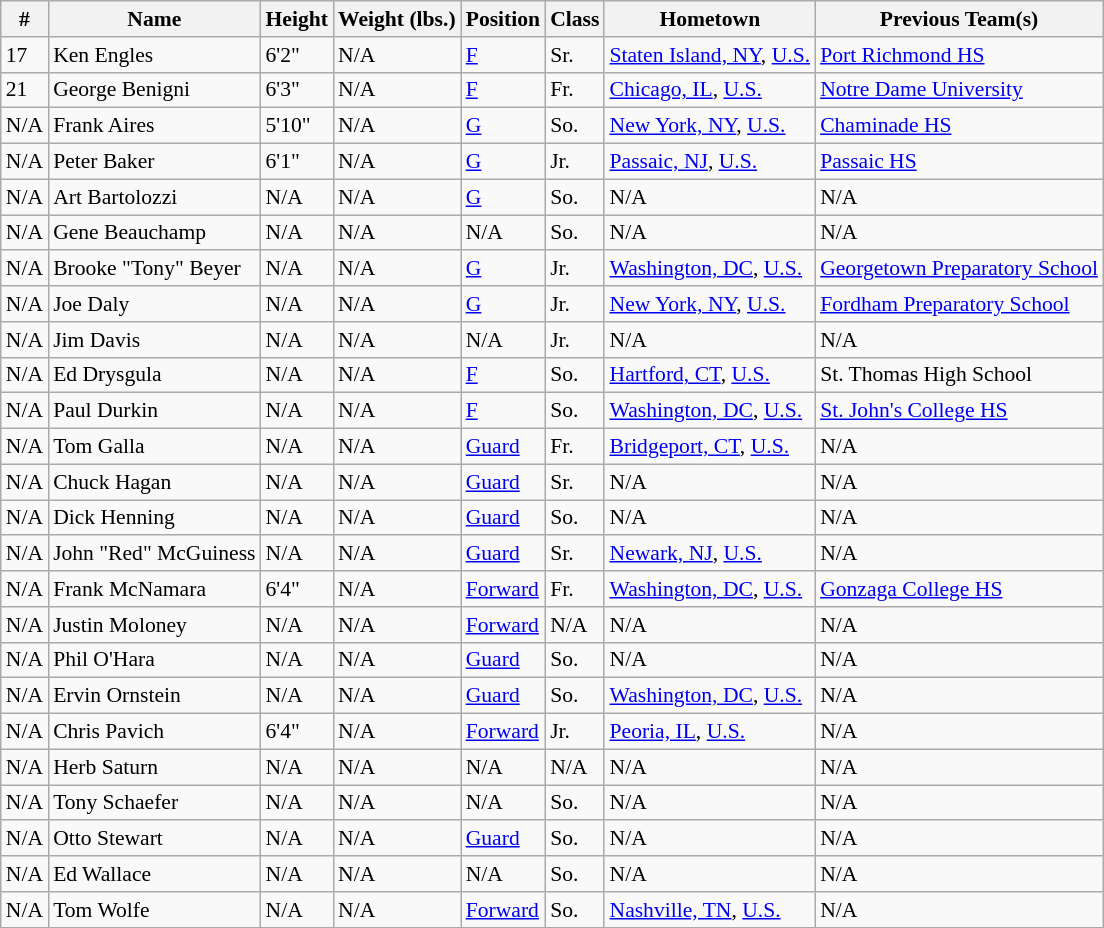<table class="wikitable" style="font-size: 90%">
<tr>
<th>#</th>
<th>Name</th>
<th>Height</th>
<th>Weight (lbs.)</th>
<th>Position</th>
<th>Class</th>
<th>Hometown</th>
<th>Previous Team(s)</th>
</tr>
<tr>
<td>17</td>
<td>Ken Engles</td>
<td>6'2"</td>
<td>N/A</td>
<td><a href='#'>F</a></td>
<td>Sr.</td>
<td><a href='#'>Staten Island, NY</a>, <a href='#'>U.S.</a></td>
<td><a href='#'>Port Richmond HS</a></td>
</tr>
<tr>
<td>21</td>
<td>George Benigni</td>
<td>6'3"</td>
<td>N/A</td>
<td><a href='#'>F</a></td>
<td>Fr.</td>
<td><a href='#'>Chicago, IL</a>, <a href='#'>U.S.</a></td>
<td><a href='#'>Notre Dame University</a></td>
</tr>
<tr>
<td>N/A</td>
<td>Frank Aires</td>
<td>5'10"</td>
<td>N/A</td>
<td><a href='#'>G</a></td>
<td>So.</td>
<td><a href='#'>New York, NY</a>, <a href='#'>U.S.</a></td>
<td><a href='#'>Chaminade HS</a></td>
</tr>
<tr>
<td>N/A</td>
<td>Peter Baker</td>
<td>6'1"</td>
<td>N/A</td>
<td><a href='#'>G</a></td>
<td>Jr.</td>
<td><a href='#'>Passaic, NJ</a>, <a href='#'>U.S.</a></td>
<td><a href='#'>Passaic HS</a></td>
</tr>
<tr>
<td>N/A</td>
<td>Art Bartolozzi</td>
<td>N/A</td>
<td>N/A</td>
<td><a href='#'>G</a></td>
<td>So.</td>
<td>N/A</td>
<td>N/A</td>
</tr>
<tr>
<td>N/A</td>
<td>Gene Beauchamp</td>
<td>N/A</td>
<td>N/A</td>
<td>N/A</td>
<td>So.</td>
<td>N/A</td>
<td>N/A</td>
</tr>
<tr>
<td>N/A</td>
<td>Brooke "Tony" Beyer</td>
<td>N/A</td>
<td>N/A</td>
<td><a href='#'>G</a></td>
<td>Jr.</td>
<td><a href='#'>Washington, DC</a>, <a href='#'>U.S.</a></td>
<td><a href='#'>Georgetown Preparatory School</a></td>
</tr>
<tr>
<td>N/A</td>
<td>Joe Daly</td>
<td>N/A</td>
<td>N/A</td>
<td><a href='#'>G</a></td>
<td>Jr.</td>
<td><a href='#'>New York, NY</a>, <a href='#'>U.S.</a></td>
<td><a href='#'>Fordham Preparatory School</a></td>
</tr>
<tr>
<td>N/A</td>
<td>Jim Davis</td>
<td>N/A</td>
<td>N/A</td>
<td>N/A</td>
<td>Jr.</td>
<td>N/A</td>
<td>N/A</td>
</tr>
<tr>
<td>N/A</td>
<td>Ed Drysgula</td>
<td>N/A</td>
<td>N/A</td>
<td><a href='#'>F</a></td>
<td>So.</td>
<td><a href='#'>Hartford, CT</a>, <a href='#'>U.S.</a></td>
<td>St. Thomas High School</td>
</tr>
<tr>
<td>N/A</td>
<td>Paul Durkin</td>
<td>N/A</td>
<td>N/A</td>
<td><a href='#'>F</a></td>
<td>So.</td>
<td><a href='#'>Washington, DC</a>, <a href='#'>U.S.</a></td>
<td><a href='#'>St. John's College HS</a></td>
</tr>
<tr>
<td>N/A</td>
<td>Tom Galla</td>
<td>N/A</td>
<td>N/A</td>
<td><a href='#'>Guard</a></td>
<td>Fr.</td>
<td><a href='#'>Bridgeport, CT</a>, <a href='#'>U.S.</a></td>
<td>N/A</td>
</tr>
<tr>
<td>N/A</td>
<td>Chuck Hagan</td>
<td>N/A</td>
<td>N/A</td>
<td><a href='#'>Guard</a></td>
<td>Sr.</td>
<td>N/A</td>
<td>N/A</td>
</tr>
<tr>
<td>N/A</td>
<td>Dick Henning</td>
<td>N/A</td>
<td>N/A</td>
<td><a href='#'>Guard</a></td>
<td>So.</td>
<td>N/A</td>
<td>N/A</td>
</tr>
<tr>
<td>N/A</td>
<td>John "Red" McGuiness</td>
<td>N/A</td>
<td>N/A</td>
<td><a href='#'>Guard</a></td>
<td>Sr.</td>
<td><a href='#'>Newark, NJ</a>, <a href='#'>U.S.</a></td>
<td>N/A</td>
</tr>
<tr>
<td>N/A</td>
<td>Frank McNamara</td>
<td>6'4"</td>
<td>N/A</td>
<td><a href='#'>Forward</a></td>
<td>Fr.</td>
<td><a href='#'>Washington, DC</a>, <a href='#'>U.S.</a></td>
<td><a href='#'>Gonzaga College HS</a></td>
</tr>
<tr>
<td>N/A</td>
<td>Justin Moloney</td>
<td>N/A</td>
<td>N/A</td>
<td><a href='#'>Forward</a></td>
<td>N/A</td>
<td>N/A</td>
<td>N/A</td>
</tr>
<tr>
<td>N/A</td>
<td>Phil O'Hara</td>
<td>N/A</td>
<td>N/A</td>
<td><a href='#'>Guard</a></td>
<td>So.</td>
<td>N/A</td>
<td>N/A</td>
</tr>
<tr>
<td>N/A</td>
<td>Ervin Ornstein</td>
<td>N/A</td>
<td>N/A</td>
<td><a href='#'>Guard</a></td>
<td>So.</td>
<td><a href='#'>Washington, DC</a>, <a href='#'>U.S.</a></td>
<td>N/A</td>
</tr>
<tr>
<td>N/A</td>
<td>Chris Pavich</td>
<td>6'4"</td>
<td>N/A</td>
<td><a href='#'>Forward</a></td>
<td>Jr.</td>
<td><a href='#'>Peoria, IL</a>, <a href='#'>U.S.</a></td>
<td>N/A</td>
</tr>
<tr>
<td>N/A</td>
<td>Herb Saturn</td>
<td>N/A</td>
<td>N/A</td>
<td>N/A</td>
<td>N/A</td>
<td>N/A</td>
<td>N/A</td>
</tr>
<tr>
<td>N/A</td>
<td>Tony Schaefer</td>
<td>N/A</td>
<td>N/A</td>
<td>N/A</td>
<td>So.</td>
<td>N/A</td>
<td>N/A</td>
</tr>
<tr>
<td>N/A</td>
<td>Otto Stewart</td>
<td>N/A</td>
<td>N/A</td>
<td><a href='#'>Guard</a></td>
<td>So.</td>
<td>N/A</td>
<td>N/A</td>
</tr>
<tr>
<td>N/A</td>
<td>Ed Wallace</td>
<td>N/A</td>
<td>N/A</td>
<td>N/A</td>
<td>So.</td>
<td>N/A</td>
<td>N/A</td>
</tr>
<tr>
<td>N/A</td>
<td>Tom Wolfe</td>
<td>N/A</td>
<td>N/A</td>
<td><a href='#'>Forward</a></td>
<td>So.</td>
<td><a href='#'>Nashville, TN</a>, <a href='#'>U.S.</a></td>
<td>N/A</td>
</tr>
</table>
